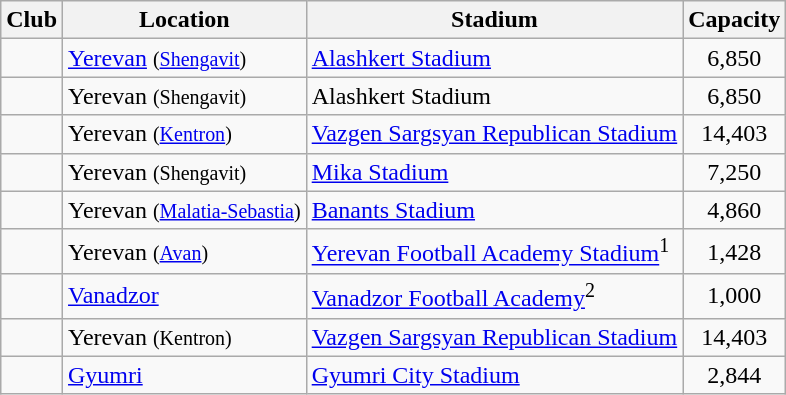<table class="wikitable sortable">
<tr>
<th>Club</th>
<th>Location</th>
<th>Stadium</th>
<th>Capacity</th>
</tr>
<tr>
<td></td>
<td><a href='#'>Yerevan</a> <small>(<a href='#'>Shengavit</a>)</small></td>
<td><a href='#'>Alashkert Stadium</a></td>
<td style="text-align:center;">6,850</td>
</tr>
<tr>
<td></td>
<td>Yerevan <small>(Shengavit)</small></td>
<td>Alashkert Stadium</td>
<td style="text-align:center;">6,850</td>
</tr>
<tr>
<td></td>
<td>Yerevan <small>(<a href='#'>Kentron</a>)</small></td>
<td><a href='#'>Vazgen Sargsyan Republican Stadium</a></td>
<td style="text-align:center;">14,403</td>
</tr>
<tr>
<td></td>
<td>Yerevan <small>(Shengavit)</small></td>
<td><a href='#'>Mika Stadium</a></td>
<td style="text-align:center;">7,250</td>
</tr>
<tr>
<td></td>
<td>Yerevan <small>(<a href='#'>Malatia-Sebastia</a>)</small></td>
<td><a href='#'>Banants Stadium</a></td>
<td style="text-align:center;">4,860</td>
</tr>
<tr>
<td></td>
<td>Yerevan <small>(<a href='#'>Avan</a>)</small></td>
<td><a href='#'>Yerevan Football Academy Stadium</a><sup>1</sup></td>
<td style="text-align:center;">1,428</td>
</tr>
<tr>
<td></td>
<td><a href='#'>Vanadzor</a></td>
<td><a href='#'>Vanadzor Football Academy</a><sup>2</sup></td>
<td style="text-align:center;">1,000</td>
</tr>
<tr>
<td></td>
<td>Yerevan <small>(Kentron)</small></td>
<td><a href='#'>Vazgen Sargsyan Republican Stadium</a></td>
<td style="text-align:center;">14,403</td>
</tr>
<tr>
<td></td>
<td><a href='#'>Gyumri</a></td>
<td><a href='#'>Gyumri City Stadium</a></td>
<td style="text-align:center;">2,844</td>
</tr>
</table>
